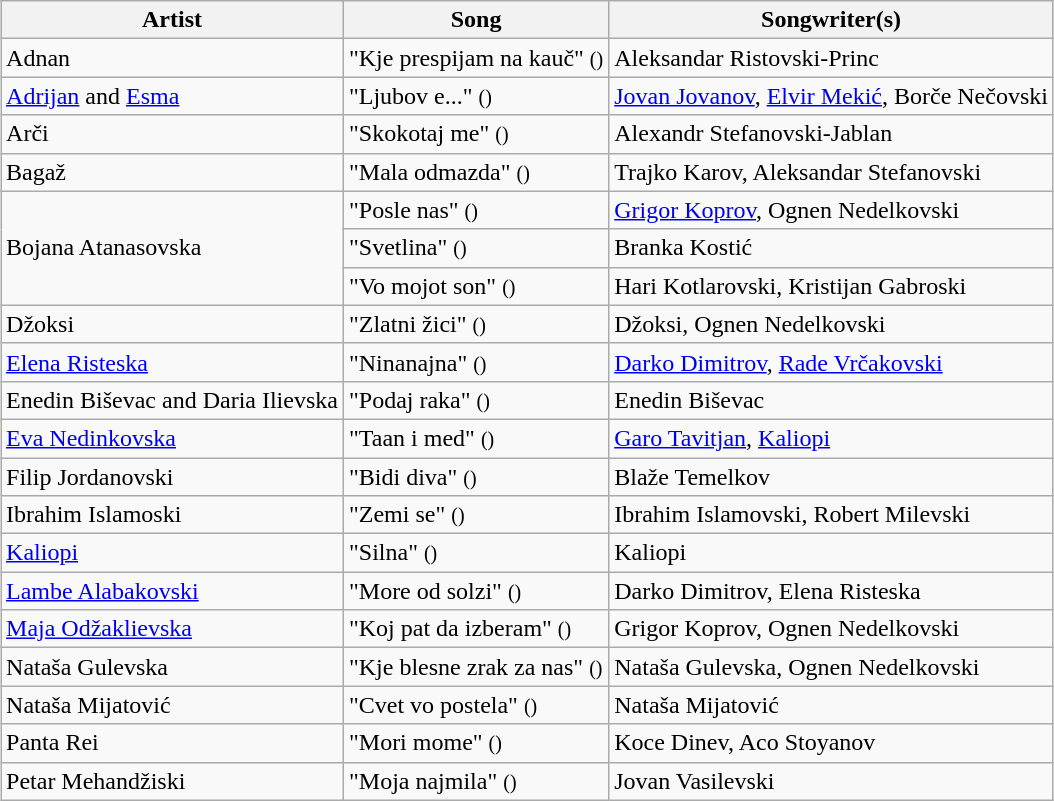<table class="sortable wikitable" style="margin: 1em auto 1em auto">
<tr>
<th>Artist</th>
<th>Song</th>
<th>Songwriter(s)</th>
</tr>
<tr>
<td>Adnan</td>
<td>"Kje prespijam na kauč" <small>()</small></td>
<td>Aleksandar Ristovski-Princ</td>
</tr>
<tr>
<td><a href='#'>Adrijan</a> and <a href='#'>Esma</a></td>
<td>"Ljubov e..." <small>()</small></td>
<td><a href='#'>Jovan Jovanov</a>, <a href='#'>Elvir Mekić</a>, Borče Nečovski</td>
</tr>
<tr>
<td>Arči</td>
<td>"Skokotaj me" <small>()</small></td>
<td>Alexandr Stefanovski-Jablan</td>
</tr>
<tr>
<td>Bagaž</td>
<td>"Mala odmazda" <small>()</small></td>
<td>Trajko Karov, Aleksandar Stefanovski</td>
</tr>
<tr>
<td rowspan="3">Bojana Atanasovska</td>
<td>"Posle nas" <small>()</small></td>
<td><a href='#'>Grigor Koprov</a>, Ognen Nedelkovski</td>
</tr>
<tr>
<td>"Svetlina" <small>()</small></td>
<td>Branka Kostić</td>
</tr>
<tr>
<td>"Vo mojot son" <small>()</small></td>
<td>Hari Kotlarovski, Kristijan Gabroski</td>
</tr>
<tr>
<td>Džoksi</td>
<td>"Zlatni žici" <small>()</small></td>
<td>Džoksi, Ognen Nedelkovski</td>
</tr>
<tr>
<td><a href='#'>Elena Risteska</a></td>
<td>"Ninanajna" <small>()</small></td>
<td><a href='#'>Darko Dimitrov</a>, <a href='#'>Rade Vrčakovski</a></td>
</tr>
<tr>
<td>Enedin Biševac and Daria Ilievska</td>
<td>"Podaj raka" <small>()</small></td>
<td>Enedin Biševac</td>
</tr>
<tr>
<td><a href='#'>Eva Nedinkovska</a></td>
<td>"Taan i med" <small>()</small></td>
<td><a href='#'>Garo Tavitjan</a>, <a href='#'>Kaliopi</a></td>
</tr>
<tr>
<td>Filip Jordanovski</td>
<td>"Bidi diva" <small>()</small></td>
<td>Blaže Temelkov</td>
</tr>
<tr>
<td>Ibrahim Islamoski</td>
<td>"Zemi se" <small>()</small></td>
<td>Ibrahim Islamovski, Robert Milevski</td>
</tr>
<tr>
<td><a href='#'>Kaliopi</a></td>
<td>"Silna" <small>()</small></td>
<td>Kaliopi</td>
</tr>
<tr>
<td><a href='#'>Lambe Alabakovski</a></td>
<td>"More od solzi" <small>()</small></td>
<td>Darko Dimitrov, Elena Risteska</td>
</tr>
<tr>
<td><a href='#'>Maja Odžaklievska</a></td>
<td>"Koj pat da izberam" <small>()</small></td>
<td>Grigor Koprov, Ognen Nedelkovski</td>
</tr>
<tr>
<td>Nataša Gulevska</td>
<td>"Kje blesne zrak za nas" <small>()</small></td>
<td>Nataša Gulevska, Ognen Nedelkovski</td>
</tr>
<tr>
<td>Nataša Mijatović</td>
<td>"Cvet vo postela" <small>()</small></td>
<td>Nataša Mijatović</td>
</tr>
<tr>
<td>Panta Rei</td>
<td>"Mori mome" <small>()</small></td>
<td>Koce Dinev, Aco Stoyanov</td>
</tr>
<tr>
<td>Petar Mehandžiski</td>
<td>"Moja najmila" <small>()</small></td>
<td>Jovan Vasilevski</td>
</tr>
</table>
